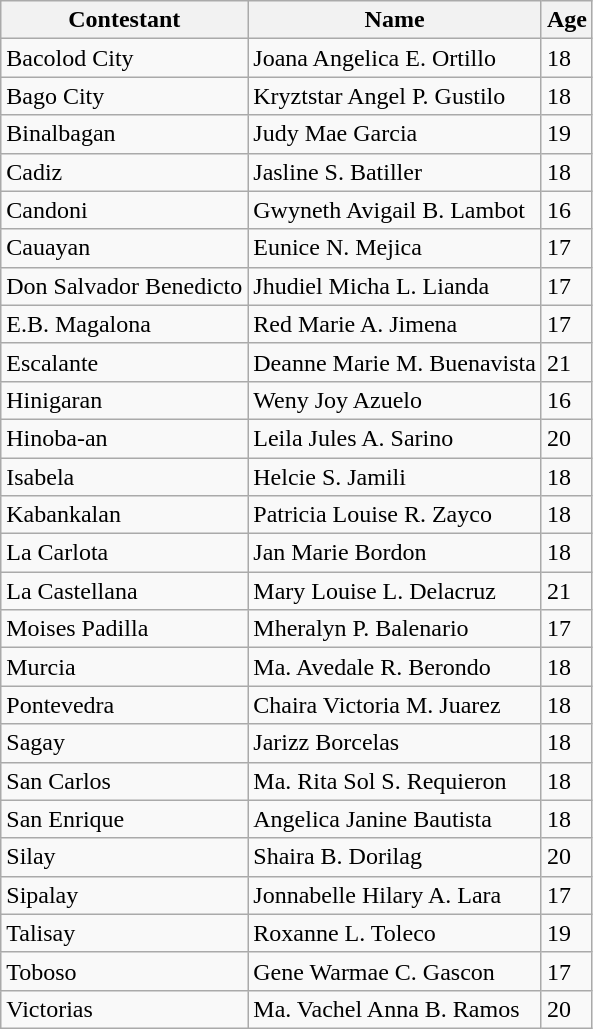<table class="wikitable">
<tr>
<th>Contestant</th>
<th>Name</th>
<th>Age</th>
</tr>
<tr>
<td>Bacolod City</td>
<td>Joana Angelica E. Ortillo</td>
<td>18</td>
</tr>
<tr>
<td>Bago City</td>
<td>Kryztstar Angel P. Gustilo</td>
<td>18</td>
</tr>
<tr>
<td>Binalbagan</td>
<td>Judy Mae Garcia</td>
<td>19</td>
</tr>
<tr>
<td>Cadiz</td>
<td>Jasline S. Batiller</td>
<td>18</td>
</tr>
<tr>
<td>Candoni</td>
<td>Gwyneth Avigail B. Lambot</td>
<td>16</td>
</tr>
<tr>
<td>Cauayan</td>
<td>Eunice N. Mejica</td>
<td>17</td>
</tr>
<tr>
<td>Don Salvador Benedicto</td>
<td>Jhudiel Micha L. Lianda</td>
<td>17</td>
</tr>
<tr>
<td>E.B. Magalona</td>
<td>Red Marie A. Jimena</td>
<td>17</td>
</tr>
<tr>
<td>Escalante</td>
<td>Deanne Marie M. Buenavista</td>
<td>21</td>
</tr>
<tr>
<td>Hinigaran</td>
<td>Weny Joy Azuelo</td>
<td>16</td>
</tr>
<tr>
<td>Hinoba-an</td>
<td>Leila Jules A. Sarino</td>
<td>20</td>
</tr>
<tr>
<td>Isabela</td>
<td>Helcie S. Jamili</td>
<td>18</td>
</tr>
<tr>
<td>Kabankalan</td>
<td>Patricia Louise R. Zayco</td>
<td>18</td>
</tr>
<tr>
<td>La Carlota</td>
<td>Jan Marie Bordon</td>
<td>18</td>
</tr>
<tr>
<td>La Castellana</td>
<td>Mary Louise L. Delacruz</td>
<td>21</td>
</tr>
<tr>
<td>Moises Padilla</td>
<td>Mheralyn P. Balenario</td>
<td>17</td>
</tr>
<tr>
<td>Murcia</td>
<td>Ma. Avedale R. Berondo</td>
<td>18</td>
</tr>
<tr>
<td>Pontevedra</td>
<td>Chaira Victoria M. Juarez</td>
<td>18</td>
</tr>
<tr>
<td>Sagay</td>
<td>Jarizz Borcelas</td>
<td>18</td>
</tr>
<tr>
<td>San Carlos</td>
<td>Ma. Rita Sol S. Requieron</td>
<td>18</td>
</tr>
<tr>
<td>San Enrique</td>
<td>Angelica Janine Bautista</td>
<td>18</td>
</tr>
<tr>
<td>Silay</td>
<td>Shaira B. Dorilag</td>
<td>20</td>
</tr>
<tr>
<td>Sipalay</td>
<td>Jonnabelle Hilary A. Lara</td>
<td>17</td>
</tr>
<tr>
<td>Talisay</td>
<td>Roxanne L. Toleco</td>
<td>19</td>
</tr>
<tr>
<td>Toboso</td>
<td>Gene Warmae C. Gascon</td>
<td>17</td>
</tr>
<tr>
<td>Victorias</td>
<td>Ma. Vachel Anna B. Ramos</td>
<td>20</td>
</tr>
</table>
